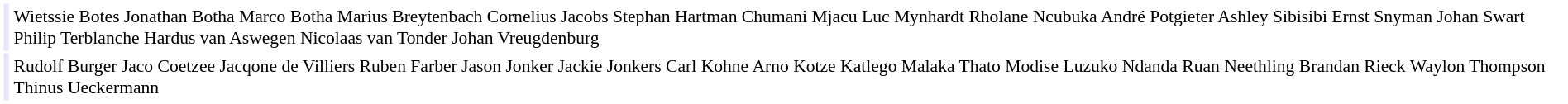<table cellpadding="2" style="border: 1px solid white; font-size:90%;">
<tr>
<td colspan="2" align="right" bgcolor="lavender"></td>
<td align="left">Wietssie Botes Jonathan Botha Marco Botha Marius Breytenbach Cornelius Jacobs Stephan Hartman Chumani Mjacu Luc Mynhardt Rholane Ncubuka André Potgieter Ashley Sibisibi Ernst Snyman Johan Swart Philip Terblanche Hardus van Aswegen Nicolaas van Tonder Johan Vreugdenburg</td>
</tr>
<tr>
<td colspan="2" align="right" bgcolor="lavender"></td>
<td align="left">Rudolf Burger Jaco Coetzee Jacqone de Villiers Ruben Farber Jason Jonker Jackie Jonkers Carl Kohne Arno Kotze Katlego Malaka Thato Modise Luzuko Ndanda Ruan Neethling Brandan Rieck Waylon Thompson Thinus Ueckermann</td>
</tr>
</table>
